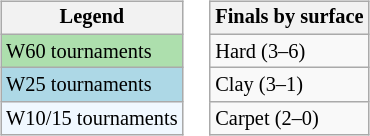<table>
<tr valign=top>
<td><br><table class=wikitable style="font-size:85%">
<tr>
<th>Legend</th>
</tr>
<tr style="background:#addfad;">
<td>W60 tournaments</td>
</tr>
<tr style="background:lightblue;">
<td>W25 tournaments</td>
</tr>
<tr style="background:#f0f8ff;">
<td>W10/15 tournaments</td>
</tr>
</table>
</td>
<td><br><table class=wikitable style="font-size:85%">
<tr>
<th>Finals by surface</th>
</tr>
<tr>
<td>Hard (3–6)</td>
</tr>
<tr>
<td>Clay (3–1)</td>
</tr>
<tr>
<td>Carpet (2–0)</td>
</tr>
</table>
</td>
</tr>
</table>
